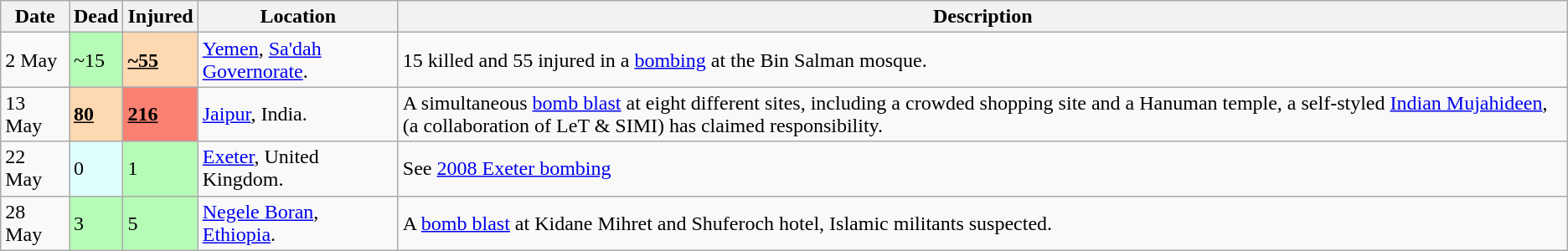<table class="wikitable sortable" id="terrorIncidents2008May">
<tr>
<th>Date</th>
<th>Dead</th>
<th>Injured</th>
<th>Location</th>
<th>Description</th>
</tr>
<tr>
<td>2 May </td>
<td style="background:#b6fcb6;text-align:left">~15</td>
<td style="background:#FED8B1;text-align:left"><u><strong>~55</strong></u></td>
<td><a href='#'>Yemen</a>, <a href='#'>Sa'dah Governorate</a>.</td>
<td>15 killed and 55 injured in a <a href='#'>bombing</a> at the Bin Salman mosque.</td>
</tr>
<tr>
<td>13 May </td>
<td style="background:#FED8B1;text-align:left"><u><strong>80</strong></u></td>
<td style="background:#FA8072;text-align:left"><u><strong>216</strong></u></td>
<td><a href='#'>Jaipur</a>, India.</td>
<td>A simultaneous <a href='#'>bomb blast</a> at eight different sites, including a crowded shopping site and a Hanuman temple, a self-styled <a href='#'>Indian Mujahideen</a>, (a collaboration of LeT & SIMI) has claimed responsibility.</td>
</tr>
<tr>
<td>22 May </td>
<td style="background:#E0FFFF;text-align:left">0</td>
<td style="background:#b6fcb6;text-align:left">1</td>
<td><a href='#'>Exeter</a>, United Kingdom.</td>
<td>See <a href='#'>2008 Exeter bombing</a></td>
</tr>
<tr>
<td>28 May </td>
<td style="background:#b6fcb6;text-align:left">3</td>
<td style="background:#b6fcb6;text-align:left">5</td>
<td><a href='#'>Negele Boran</a>, <a href='#'>Ethiopia</a>.</td>
<td>A <a href='#'>bomb blast</a> at Kidane Mihret and Shuferoch hotel, Islamic militants suspected.</td>
</tr>
</table>
